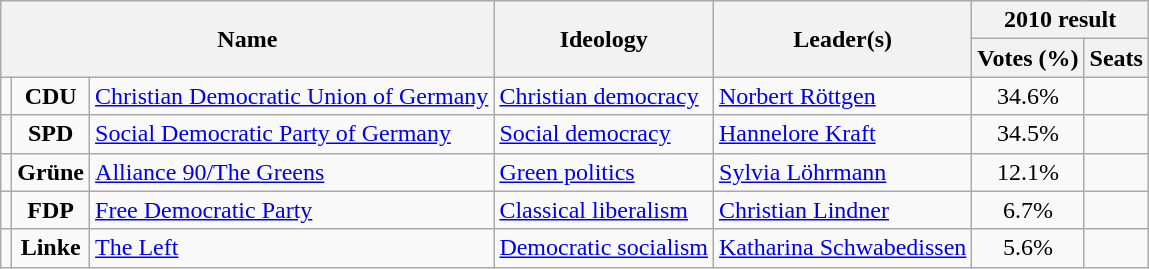<table class="wikitable">
<tr>
<th rowspan=2 colspan=3>Name</th>
<th rowspan=2>Ideology</th>
<th rowspan=2>Leader(s)</th>
<th colspan=2>2010 result</th>
</tr>
<tr>
<th>Votes (%)</th>
<th>Seats</th>
</tr>
<tr>
<td bgcolor=></td>
<td align=center><strong>CDU</strong></td>
<td><a href='#'>Christian Democratic Union of Germany</a><br></td>
<td><a href='#'>Christian democracy</a></td>
<td><a href='#'>Norbert Röttgen</a></td>
<td align=center>34.6%</td>
<td></td>
</tr>
<tr>
<td bgcolor=></td>
<td align=center><strong>SPD</strong></td>
<td><a href='#'>Social Democratic Party of Germany</a><br></td>
<td><a href='#'>Social democracy</a></td>
<td><a href='#'>Hannelore Kraft</a></td>
<td align=center>34.5%</td>
<td></td>
</tr>
<tr>
<td bgcolor=></td>
<td align=center><strong>Grüne</strong></td>
<td><a href='#'>Alliance 90/The Greens</a><br></td>
<td><a href='#'>Green politics</a></td>
<td><a href='#'>Sylvia Löhrmann</a></td>
<td align=center>12.1%</td>
<td></td>
</tr>
<tr>
<td bgcolor=></td>
<td align=center><strong>FDP</strong></td>
<td><a href='#'>Free Democratic Party</a><br></td>
<td><a href='#'>Classical liberalism</a></td>
<td><a href='#'>Christian Lindner</a></td>
<td align=center>6.7%</td>
<td></td>
</tr>
<tr>
<td bgcolor=></td>
<td align=center><strong>Linke</strong></td>
<td><a href='#'>The Left</a><br></td>
<td><a href='#'>Democratic socialism</a></td>
<td><a href='#'>Katharina Schwabedissen</a></td>
<td align=center>5.6%</td>
<td></td>
</tr>
</table>
